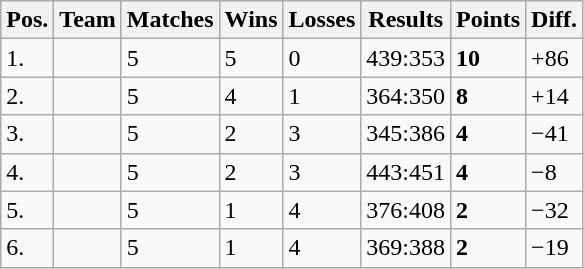<table class="wikitable">
<tr>
<th>Pos.</th>
<th align="center">Team</th>
<th>Matches</th>
<th>Wins</th>
<th>Losses</th>
<th>Results</th>
<th>Points</th>
<th>Diff.</th>
</tr>
<tr>
<td>1.</td>
<td></td>
<td>5</td>
<td>5</td>
<td>0</td>
<td>439:353</td>
<td><strong>10</strong></td>
<td>+86</td>
</tr>
<tr>
<td>2.</td>
<td></td>
<td>5</td>
<td>4</td>
<td>1</td>
<td>364:350</td>
<td><strong>8</strong></td>
<td>+14</td>
</tr>
<tr>
<td>3.</td>
<td></td>
<td>5</td>
<td>2</td>
<td>3</td>
<td>345:386</td>
<td><strong>4</strong></td>
<td>−41</td>
</tr>
<tr>
<td>4.</td>
<td></td>
<td>5</td>
<td>2</td>
<td>3</td>
<td>443:451</td>
<td><strong>4</strong></td>
<td>−8</td>
</tr>
<tr>
<td>5.</td>
<td></td>
<td>5</td>
<td>1</td>
<td>4</td>
<td>376:408</td>
<td><strong>2</strong></td>
<td>−32</td>
</tr>
<tr>
<td>6.</td>
<td></td>
<td>5</td>
<td>1</td>
<td>4</td>
<td>369:388</td>
<td><strong>2</strong></td>
<td>−19</td>
</tr>
</table>
